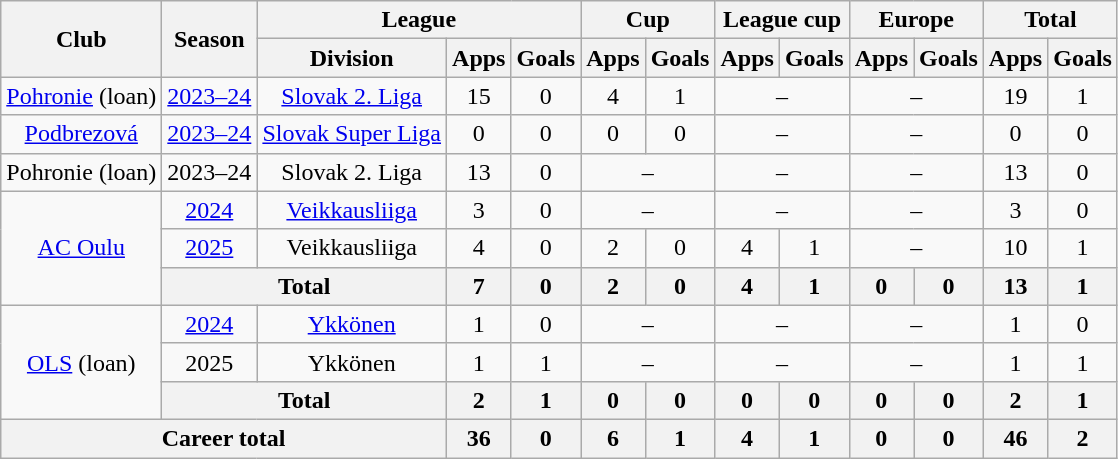<table class="wikitable" style="text-align:center">
<tr>
<th rowspan="2">Club</th>
<th rowspan="2">Season</th>
<th colspan="3">League</th>
<th colspan="2">Cup</th>
<th colspan="2">League cup</th>
<th colspan="2">Europe</th>
<th colspan="2">Total</th>
</tr>
<tr>
<th>Division</th>
<th>Apps</th>
<th>Goals</th>
<th>Apps</th>
<th>Goals</th>
<th>Apps</th>
<th>Goals</th>
<th>Apps</th>
<th>Goals</th>
<th>Apps</th>
<th>Goals</th>
</tr>
<tr>
<td><a href='#'>Pohronie</a> (loan)</td>
<td><a href='#'>2023–24</a></td>
<td><a href='#'>Slovak 2. Liga</a></td>
<td>15</td>
<td>0</td>
<td>4</td>
<td>1</td>
<td colspan=2>–</td>
<td colspan=2>–</td>
<td>19</td>
<td>1</td>
</tr>
<tr>
<td><a href='#'>Podbrezová</a></td>
<td><a href='#'>2023–24</a></td>
<td><a href='#'>Slovak Super Liga</a></td>
<td>0</td>
<td>0</td>
<td>0</td>
<td>0</td>
<td colspan=2>–</td>
<td colspan=2>–</td>
<td>0</td>
<td>0</td>
</tr>
<tr>
<td>Pohronie (loan)</td>
<td>2023–24</td>
<td>Slovak 2. Liga</td>
<td>13</td>
<td>0</td>
<td colspan=2>–</td>
<td colspan=2>–</td>
<td colspan=2>–</td>
<td>13</td>
<td>0</td>
</tr>
<tr>
<td rowspan=3><a href='#'>AC Oulu</a></td>
<td><a href='#'>2024</a></td>
<td><a href='#'>Veikkausliiga</a></td>
<td>3</td>
<td>0</td>
<td colspan=2>–</td>
<td colspan=2>–</td>
<td colspan=2>–</td>
<td>3</td>
<td>0</td>
</tr>
<tr>
<td><a href='#'>2025</a></td>
<td>Veikkausliiga</td>
<td>4</td>
<td>0</td>
<td>2</td>
<td>0</td>
<td>4</td>
<td>1</td>
<td colspan=2>–</td>
<td>10</td>
<td>1</td>
</tr>
<tr>
<th colspan=2>Total</th>
<th>7</th>
<th>0</th>
<th>2</th>
<th>0</th>
<th>4</th>
<th>1</th>
<th>0</th>
<th>0</th>
<th>13</th>
<th>1</th>
</tr>
<tr>
<td rowspan=3><a href='#'>OLS</a> (loan)</td>
<td><a href='#'>2024</a></td>
<td><a href='#'>Ykkönen</a></td>
<td>1</td>
<td>0</td>
<td colspan=2>–</td>
<td colspan=2>–</td>
<td colspan=2>–</td>
<td>1</td>
<td>0</td>
</tr>
<tr>
<td>2025</td>
<td>Ykkönen</td>
<td>1</td>
<td>1</td>
<td colspan=2>–</td>
<td colspan=2>–</td>
<td colspan=2>–</td>
<td>1</td>
<td>1</td>
</tr>
<tr>
<th colspan=2>Total</th>
<th>2</th>
<th>1</th>
<th>0</th>
<th>0</th>
<th>0</th>
<th>0</th>
<th>0</th>
<th>0</th>
<th>2</th>
<th>1</th>
</tr>
<tr>
<th colspan="3">Career total</th>
<th>36</th>
<th>0</th>
<th>6</th>
<th>1</th>
<th>4</th>
<th>1</th>
<th>0</th>
<th>0</th>
<th>46</th>
<th>2</th>
</tr>
</table>
